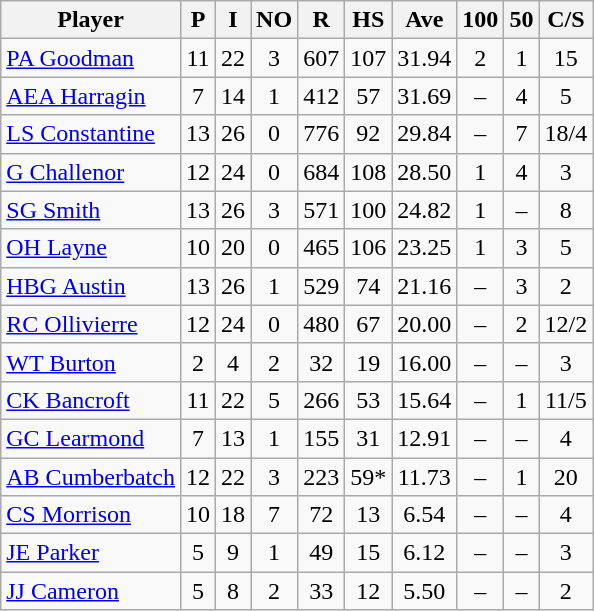<table class="wikitable" style="text-align: center;">
<tr>
<th align=left>Player</th>
<th>P</th>
<th>I</th>
<th>NO</th>
<th>R</th>
<th>HS</th>
<th>Ave</th>
<th>100</th>
<th>50</th>
<th>C/S</th>
</tr>
<tr>
<td align=left><a href='#'>PA Goodman</a></td>
<td>11</td>
<td>22</td>
<td>3</td>
<td>607</td>
<td>107</td>
<td>31.94</td>
<td>2</td>
<td>1</td>
<td>15</td>
</tr>
<tr>
<td align=left><a href='#'>AEA Harragin</a></td>
<td>7</td>
<td>14</td>
<td>1</td>
<td>412</td>
<td>57</td>
<td>31.69</td>
<td>–</td>
<td>4</td>
<td>5</td>
</tr>
<tr>
<td align=left><a href='#'>LS Constantine</a></td>
<td>13</td>
<td>26</td>
<td>0</td>
<td>776</td>
<td>92</td>
<td>29.84</td>
<td>–</td>
<td>7</td>
<td>18/4</td>
</tr>
<tr>
<td align=left><a href='#'>G Challenor</a></td>
<td>12</td>
<td>24</td>
<td>0</td>
<td>684</td>
<td>108</td>
<td>28.50</td>
<td>1</td>
<td>4</td>
<td>3</td>
</tr>
<tr>
<td align=left><a href='#'>SG Smith</a></td>
<td>13</td>
<td>26</td>
<td>3</td>
<td>571</td>
<td>100</td>
<td>24.82</td>
<td>1</td>
<td>–</td>
<td>8</td>
</tr>
<tr>
<td align=left><a href='#'>OH Layne</a></td>
<td>10</td>
<td>20</td>
<td>0</td>
<td>465</td>
<td>106</td>
<td>23.25</td>
<td>1</td>
<td>3</td>
<td>5</td>
</tr>
<tr>
<td align=left><a href='#'>HBG Austin</a></td>
<td>13</td>
<td>26</td>
<td>1</td>
<td>529</td>
<td>74</td>
<td>21.16</td>
<td>–</td>
<td>3</td>
<td>2</td>
</tr>
<tr>
<td align=left><a href='#'>RC Ollivierre</a></td>
<td>12</td>
<td>24</td>
<td>0</td>
<td>480</td>
<td>67</td>
<td>20.00</td>
<td>–</td>
<td>2</td>
<td>12/2</td>
</tr>
<tr>
<td align=left><a href='#'>WT Burton</a></td>
<td>2</td>
<td>4</td>
<td>2</td>
<td>32</td>
<td>19</td>
<td>16.00</td>
<td>–</td>
<td>–</td>
<td>3</td>
</tr>
<tr>
<td align=left><a href='#'>CK Bancroft</a></td>
<td>11</td>
<td>22</td>
<td>5</td>
<td>266</td>
<td>53</td>
<td>15.64</td>
<td>–</td>
<td>1</td>
<td>11/5</td>
</tr>
<tr>
<td align=left><a href='#'>GC Learmond</a></td>
<td>7</td>
<td>13</td>
<td>1</td>
<td>155</td>
<td>31</td>
<td>12.91</td>
<td>–</td>
<td>–</td>
<td>4</td>
</tr>
<tr>
<td align=left><a href='#'>AB Cumberbatch</a></td>
<td>12</td>
<td>22</td>
<td>3</td>
<td>223</td>
<td>59*</td>
<td>11.73</td>
<td>–</td>
<td>1</td>
<td>20</td>
</tr>
<tr>
<td align=left><a href='#'>CS Morrison</a></td>
<td>10</td>
<td>18</td>
<td>7</td>
<td>72</td>
<td>13</td>
<td>6.54</td>
<td>–</td>
<td>–</td>
<td>4</td>
</tr>
<tr>
<td align=left><a href='#'>JE Parker</a></td>
<td>5</td>
<td>9</td>
<td>1</td>
<td>49</td>
<td>15</td>
<td>6.12</td>
<td>–</td>
<td>–</td>
<td>3</td>
</tr>
<tr>
<td align=left><a href='#'>JJ Cameron</a></td>
<td>5</td>
<td>8</td>
<td>2</td>
<td>33</td>
<td>12</td>
<td>5.50</td>
<td>–</td>
<td>–</td>
<td>2</td>
</tr>
</table>
